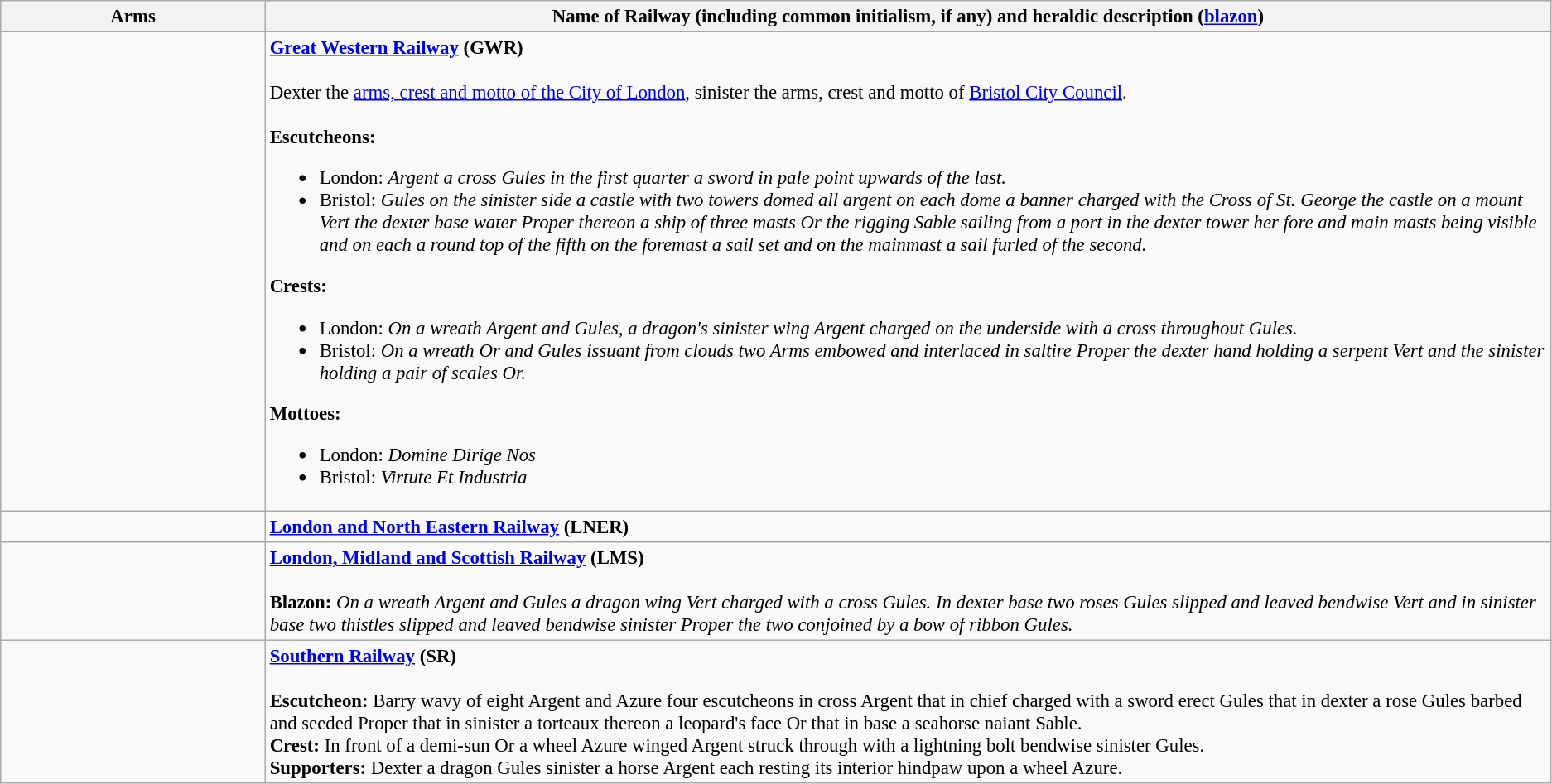<table class=wikitable style=font-size:95%>
<tr style="vertical-align:top; text-align:center;">
<th style="width:206px;">Arms</th>
<th>Name of Railway (including common initialism, if any) and heraldic description (<a href='#'>blazon</a>)</th>
</tr>
<tr valign=top>
<td align=center></td>
<td><strong><a href='#'>Great Western Railway</a> (GWR)</strong><br><br>Dexter the <a href='#'>arms, crest and motto of the City of London</a>, sinister the arms, crest and motto of <a href='#'>Bristol City Council</a>.<br><br><strong>Escutcheons:</strong><ul><li>London: <em>Argent a cross Gules in the first quarter a sword in pale point upwards of the last.</em></li><li>Bristol: <em>Gules on the sinister side a castle with two towers domed all argent on each dome a banner charged with the Cross of St. George the castle on a mount Vert the dexter base water Proper thereon a ship of three masts Or the rigging Sable sailing from a port in the dexter tower her fore and main masts being visible and on each a round top of the fifth on the foremast a sail set and on the mainmast a sail furled of the second.</em></li></ul><strong>Crests:</strong><ul><li>London: <em>On a wreath Argent and Gules, a dragon's sinister wing Argent charged on the underside with a cross throughout Gules.</em></li><li>Bristol: <em>On a wreath Or and Gules issuant from clouds two Arms embowed and interlaced in saltire Proper the dexter hand holding a serpent Vert and the sinister holding a pair of scales Or.</em></li></ul><strong>Mottoes:</strong><ul><li>London: <em>Domine Dirige Nos</em></li><li>Bristol: <em>Virtute Et Industria</em></li></ul></td>
</tr>
<tr valign=top>
<td align=center></td>
<td><strong><a href='#'>London and North Eastern Railway</a> (LNER)</strong></td>
</tr>
<tr valign=top>
<td align=center></td>
<td><strong><a href='#'>London, Midland and Scottish Railway</a> (LMS)</strong><br><br><strong>Blazon:</strong> <em>On a wreath Argent and Gules a dragon wing Vert charged with a cross Gules. In dexter base two roses Gules slipped and leaved bendwise Vert and in sinister base two thistles slipped and leaved bendwise sinister Proper the two conjoined by a bow of ribbon Gules.</em></td>
</tr>
<tr valign=top>
<td align=center></td>
<td><strong><a href='#'>Southern Railway</a> (SR)</strong><br><br><strong>Escutcheon:</strong> Barry wavy of eight Argent and Azure four escutcheons in cross Argent that in chief charged with a sword erect Gules that in dexter a rose Gules barbed and seeded Proper that in sinister a torteaux thereon a leopard's face Or that in base a seahorse naiant Sable.<br>
<strong>Crest:</strong> In front of a demi-sun Or a wheel Azure winged Argent struck through with a lightning bolt bendwise sinister Gules.<br>
<strong>Supporters:</strong> Dexter a dragon Gules sinister a horse Argent each resting its interior hindpaw upon a wheel Azure.</td>
</tr>
</table>
